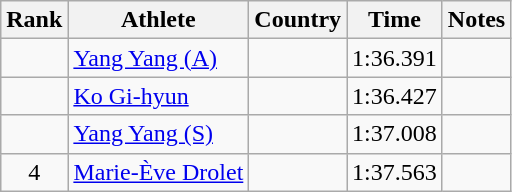<table class="wikitable sortable" style="text-align:center">
<tr>
<th>Rank</th>
<th>Athlete</th>
<th>Country</th>
<th>Time</th>
<th>Notes</th>
</tr>
<tr>
<td></td>
<td align=left><a href='#'>Yang Yang (A)</a></td>
<td align=left></td>
<td>1:36.391</td>
<td></td>
</tr>
<tr>
<td></td>
<td align=left><a href='#'>Ko Gi-hyun</a></td>
<td align=left></td>
<td>1:36.427</td>
<td></td>
</tr>
<tr>
<td></td>
<td align=left><a href='#'>Yang Yang (S)</a></td>
<td align=left></td>
<td>1:37.008</td>
<td></td>
</tr>
<tr>
<td>4</td>
<td align=left><a href='#'>Marie-Ève Drolet</a></td>
<td align=left></td>
<td>1:37.563</td>
<td></td>
</tr>
</table>
